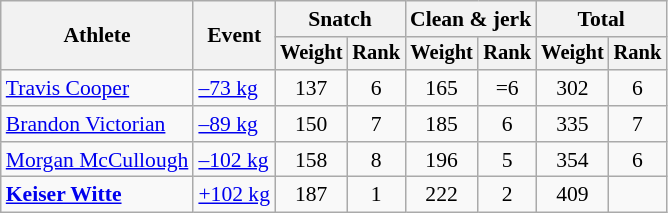<table class=wikitable style=font-size:90%;text-align:center>
<tr>
<th rowspan=2>Athlete</th>
<th rowspan=2>Event</th>
<th colspan=2>Snatch</th>
<th colspan=2>Clean & jerk</th>
<th colspan=2>Total</th>
</tr>
<tr style=font-size:95%>
<th>Weight</th>
<th>Rank</th>
<th>Weight</th>
<th>Rank</th>
<th>Weight</th>
<th>Rank</th>
</tr>
<tr>
<td align=left><a href='#'>Travis Cooper</a></td>
<td align=left><a href='#'>–73 kg</a></td>
<td>137</td>
<td>6</td>
<td>165</td>
<td>=6</td>
<td>302</td>
<td>6</td>
</tr>
<tr>
<td align=left><a href='#'>Brandon Victorian</a></td>
<td align=left><a href='#'>–89 kg</a></td>
<td>150</td>
<td>7</td>
<td>185</td>
<td>6</td>
<td>335</td>
<td>7</td>
</tr>
<tr>
<td align=left><a href='#'>Morgan McCullough</a></td>
<td align=left><a href='#'>–102 kg</a></td>
<td>158</td>
<td>8</td>
<td>196</td>
<td>5</td>
<td>354 <strong></strong></td>
<td>6</td>
</tr>
<tr>
<td align=left><strong><a href='#'>Keiser Witte</a></strong></td>
<td align=left><a href='#'>+102 kg</a></td>
<td>187</td>
<td>1</td>
<td>222</td>
<td>2</td>
<td>409</td>
<td></td>
</tr>
</table>
